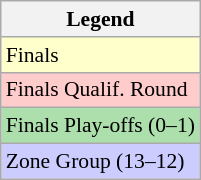<table class="wikitable" style=font-size:90%>
<tr>
<th>Legend</th>
</tr>
<tr bgcolor=ffffcc>
<td>Finals</td>
</tr>
<tr bgcolor=ffcccc>
<td>Finals Qualif. Round</td>
</tr>
<tr bgcolor="addfad">
<td>Finals Play-offs (0–1)</td>
</tr>
<tr bgcolor="#ccf">
<td>Zone Group (13–12)</td>
</tr>
</table>
